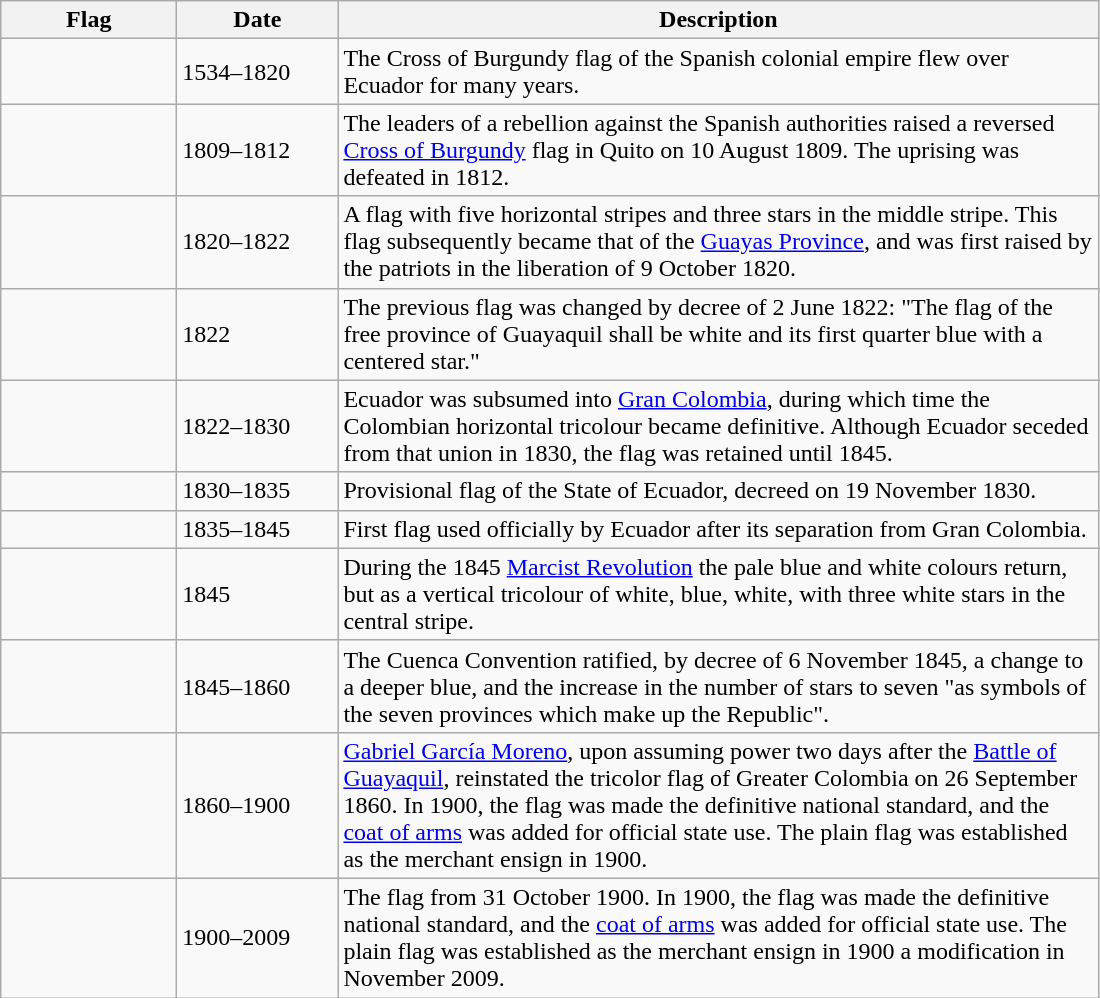<table class="wikitable">
<tr>
<th style="width:110px;">Flag</th>
<th style="width:100px;">Date</th>
<th style="width:500px;">Description</th>
</tr>
<tr>
<td></td>
<td>1534–1820</td>
<td>The Cross of Burgundy flag of the Spanish colonial empire flew over Ecuador for many years.</td>
</tr>
<tr>
<td></td>
<td>1809–1812</td>
<td>The leaders of a rebellion against the Spanish authorities raised a reversed <a href='#'>Cross of Burgundy</a> flag in Quito on 10 August 1809. The uprising was defeated in 1812.</td>
</tr>
<tr>
<td></td>
<td>1820–1822</td>
<td>A flag with five horizontal stripes and three stars in the middle stripe. This flag subsequently became that of the <a href='#'>Guayas Province</a>, and was first raised by the patriots in the liberation of 9 October 1820.</td>
</tr>
<tr>
<td></td>
<td>1822</td>
<td>The previous flag was changed by decree of 2 June 1822: "The flag of the free province of Guayaquil shall be white and its first quarter blue with a centered star."</td>
</tr>
<tr>
<td></td>
<td>1822–1830</td>
<td>Ecuador was subsumed into <a href='#'>Gran Colombia</a>, during which time the Colombian horizontal tricolour became definitive. Although Ecuador seceded from that union in 1830, the flag was retained until 1845.</td>
</tr>
<tr>
<td></td>
<td>1830–1835</td>
<td>Provisional flag of the State of Ecuador, decreed on 19 November 1830.</td>
</tr>
<tr>
<td></td>
<td>1835–1845</td>
<td>First flag used officially by Ecuador after its separation from Gran Colombia.</td>
</tr>
<tr>
<td></td>
<td>1845</td>
<td>During the 1845 <a href='#'>Marcist Revolution</a> the pale blue and white colours return, but as a vertical tricolour of white, blue, white, with three white stars in the central stripe.</td>
</tr>
<tr>
<td></td>
<td>1845–1860</td>
<td>The Cuenca Convention ratified, by decree of 6 November 1845, a change to a deeper blue, and the increase in the number of stars to seven "as symbols of the seven provinces which make up the Republic".</td>
</tr>
<tr>
<td></td>
<td>1860–1900</td>
<td><a href='#'>Gabriel García Moreno</a>, upon assuming power two days after the <a href='#'>Battle of Guayaquil</a>, reinstated the tricolor flag of Greater Colombia on 26 September 1860. In 1900, the flag was made the definitive national standard, and the <a href='#'>coat of arms</a> was added for official state use. The plain flag was established as the merchant ensign in 1900.</td>
</tr>
<tr>
<td></td>
<td>1900–2009</td>
<td>The flag from 31 October 1900. In 1900, the flag was made the definitive national standard, and the <a href='#'>coat of arms</a> was added for official state use. The plain flag was established as the merchant ensign in 1900 a modification in November 2009.</td>
</tr>
</table>
